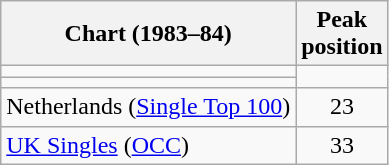<table class="wikitable">
<tr>
<th>Chart (1983–84)</th>
<th>Peak<br>position</th>
</tr>
<tr>
<td></td>
</tr>
<tr>
<td></td>
</tr>
<tr>
<td>Netherlands (<a href='#'>Single Top 100</a>)</td>
<td style="text-align:center;">23</td>
</tr>
<tr>
<td><a href='#'>UK Singles</a> (<a href='#'>OCC</a>)</td>
<td style="text-align:center;">33</td>
</tr>
</table>
